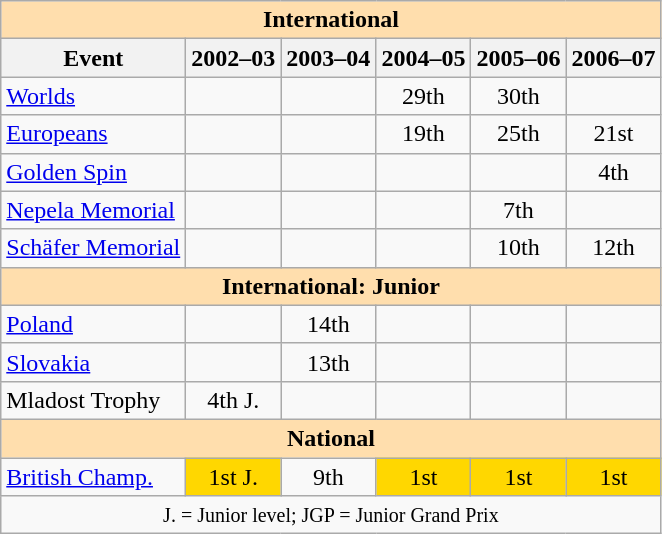<table class="wikitable" style="text-align:center">
<tr>
<th style="background-color: #ffdead; " colspan=6 align=center>International</th>
</tr>
<tr>
<th>Event</th>
<th>2002–03</th>
<th>2003–04</th>
<th>2004–05</th>
<th>2005–06</th>
<th>2006–07</th>
</tr>
<tr>
<td align=left><a href='#'>Worlds</a></td>
<td></td>
<td></td>
<td>29th</td>
<td>30th</td>
<td></td>
</tr>
<tr>
<td align=left><a href='#'>Europeans</a></td>
<td></td>
<td></td>
<td>19th</td>
<td>25th</td>
<td>21st</td>
</tr>
<tr>
<td align=left><a href='#'>Golden Spin</a></td>
<td></td>
<td></td>
<td></td>
<td></td>
<td>4th</td>
</tr>
<tr>
<td align=left><a href='#'>Nepela Memorial</a></td>
<td></td>
<td></td>
<td></td>
<td>7th</td>
<td></td>
</tr>
<tr>
<td align=left><a href='#'>Schäfer Memorial</a></td>
<td></td>
<td></td>
<td></td>
<td>10th</td>
<td>12th</td>
</tr>
<tr>
<th style="background-color: #ffdead; " colspan=6 align=center>International: Junior</th>
</tr>
<tr>
<td align=left> <a href='#'>Poland</a></td>
<td></td>
<td>14th</td>
<td></td>
<td></td>
<td></td>
</tr>
<tr>
<td align=left> <a href='#'>Slovakia</a></td>
<td></td>
<td>13th</td>
<td></td>
<td></td>
<td></td>
</tr>
<tr>
<td align=left>Mladost Trophy</td>
<td>4th J.</td>
<td></td>
<td></td>
<td></td>
<td></td>
</tr>
<tr>
<th style="background-color: #ffdead; " colspan=6 align=center>National</th>
</tr>
<tr>
<td align=left><a href='#'>British Champ.</a></td>
<td bgcolor=gold>1st J.</td>
<td>9th</td>
<td bgcolor=gold>1st</td>
<td bgcolor=gold>1st</td>
<td bgcolor=gold>1st</td>
</tr>
<tr>
<td colspan=6 align=center><small> J. = Junior level; JGP = Junior Grand Prix </small></td>
</tr>
</table>
